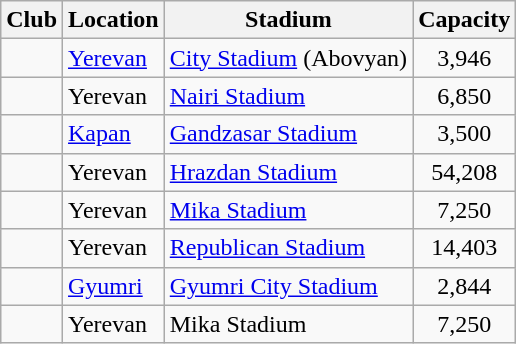<table class="wikitable sortable">
<tr>
<th>Club</th>
<th>Location</th>
<th>Stadium</th>
<th>Capacity</th>
</tr>
<tr>
<td></td>
<td><a href='#'>Yerevan</a></td>
<td><a href='#'>City Stadium</a> (Abovyan)</td>
<td align="center">3,946</td>
</tr>
<tr>
<td></td>
<td>Yerevan</td>
<td><a href='#'>Nairi Stadium</a></td>
<td align="center">6,850</td>
</tr>
<tr>
<td></td>
<td><a href='#'>Kapan</a></td>
<td><a href='#'>Gandzasar Stadium</a></td>
<td align="center">3,500</td>
</tr>
<tr>
<td></td>
<td>Yerevan</td>
<td><a href='#'>Hrazdan Stadium</a></td>
<td align="center">54,208</td>
</tr>
<tr>
<td></td>
<td>Yerevan</td>
<td><a href='#'>Mika Stadium</a></td>
<td align="center">7,250</td>
</tr>
<tr>
<td></td>
<td>Yerevan</td>
<td><a href='#'>Republican Stadium</a></td>
<td align="center">14,403</td>
</tr>
<tr>
<td></td>
<td><a href='#'>Gyumri</a></td>
<td><a href='#'>Gyumri City Stadium</a></td>
<td align="center">2,844</td>
</tr>
<tr>
<td></td>
<td>Yerevan</td>
<td>Mika Stadium</td>
<td align="center">7,250</td>
</tr>
</table>
